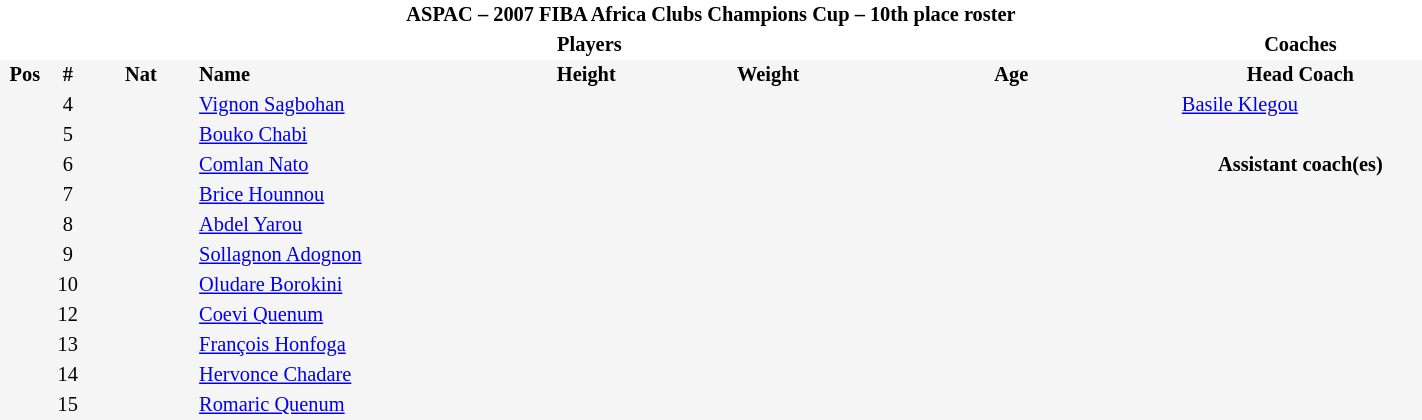<table border=0 cellpadding=2 cellspacing=0  |- bgcolor=#f5f5f5 style="text-align:center; font-size:85%;" width=75%>
<tr>
<td colspan="8" style="background: white; color: black"><strong>ASPAC – 2007 FIBA Africa Clubs Champions Cup – 10th place roster</strong></td>
</tr>
<tr>
<td colspan="7" style="background: white; color: black"><strong>Players</strong></td>
<td style="background: white; color: black"><strong>Coaches</strong></td>
</tr>
<tr style="background=#f5f5f5; color: black">
<th width=5px>Pos</th>
<th width=5px>#</th>
<th width=50px>Nat</th>
<th width=135px align=left>Name</th>
<th width=100px>Height</th>
<th width=70px>Weight</th>
<th width=160px>Age</th>
<th width=115px>Head Coach</th>
</tr>
<tr>
<td></td>
<td>4</td>
<td></td>
<td align=left><a href='#'>Vignon Sagbohan</a></td>
<td></td>
<td></td>
<td><span></span></td>
<td align=left> <a href='#'>Basile Klegou</a></td>
</tr>
<tr>
<td></td>
<td>5</td>
<td></td>
<td align=left><a href='#'>Bouko Chabi</a></td>
<td></td>
<td></td>
<td><span></span></td>
</tr>
<tr>
<td></td>
<td>6</td>
<td></td>
<td align=left><a href='#'>Comlan Nato</a></td>
<td></td>
<td></td>
<td><span></span></td>
<td><strong>Assistant coach(es)</strong></td>
</tr>
<tr>
<td></td>
<td>7</td>
<td></td>
<td align=left><a href='#'>Brice Hounnou</a></td>
<td></td>
<td></td>
<td><span></span></td>
<td align=left></td>
</tr>
<tr>
<td></td>
<td>8</td>
<td></td>
<td align=left><a href='#'>Abdel Yarou</a></td>
<td></td>
<td></td>
<td><span></span></td>
<td align=left></td>
</tr>
<tr>
<td></td>
<td>9</td>
<td></td>
<td align=left><a href='#'>Sollagnon Adognon</a></td>
<td></td>
<td></td>
<td><span></span></td>
</tr>
<tr>
<td></td>
<td>10</td>
<td></td>
<td align=left><a href='#'>Oludare Borokini</a></td>
<td></td>
<td></td>
<td><span></span></td>
</tr>
<tr>
<td></td>
<td>12</td>
<td></td>
<td align=left><a href='#'>Coevi Quenum</a></td>
<td></td>
<td></td>
<td><span></span></td>
</tr>
<tr>
<td></td>
<td>13</td>
<td></td>
<td align=left><a href='#'>François Honfoga</a></td>
<td></td>
<td></td>
<td><span></span></td>
</tr>
<tr>
<td></td>
<td>14</td>
<td></td>
<td align=left><a href='#'>Hervonce Chadare</a></td>
<td></td>
<td></td>
<td><span></span></td>
</tr>
<tr>
<td></td>
<td>15</td>
<td></td>
<td align=left><a href='#'>Romaric Quenum</a></td>
<td></td>
<td></td>
<td><span></span></td>
</tr>
</table>
